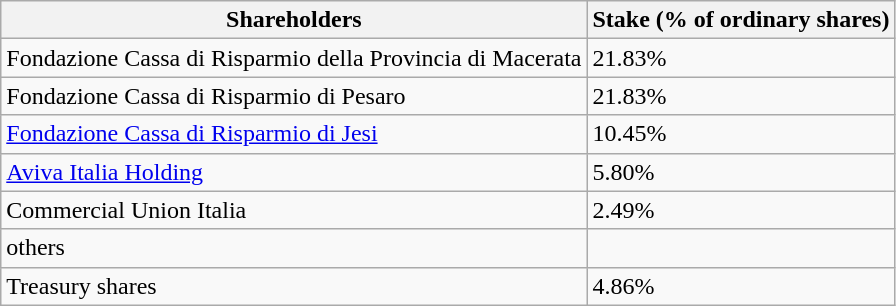<table class="wikitable">
<tr>
<th>Shareholders</th>
<th>Stake (% of ordinary shares)</th>
</tr>
<tr>
<td>Fondazione Cassa di Risparmio della Provincia di Macerata</td>
<td> 21.83%</td>
</tr>
<tr>
<td>Fondazione Cassa di Risparmio di Pesaro</td>
<td> 21.83%</td>
</tr>
<tr>
<td><a href='#'>Fondazione Cassa di Risparmio di Jesi</a></td>
<td> 10.45%</td>
</tr>
<tr>
<td><a href='#'>Aviva Italia Holding</a></td>
<td> 5.80%</td>
</tr>
<tr>
<td>Commercial Union Italia</td>
<td> 2.49%</td>
</tr>
<tr>
<td>others</td>
<td></td>
</tr>
<tr>
<td>Treasury shares</td>
<td> 4.86%</td>
</tr>
</table>
